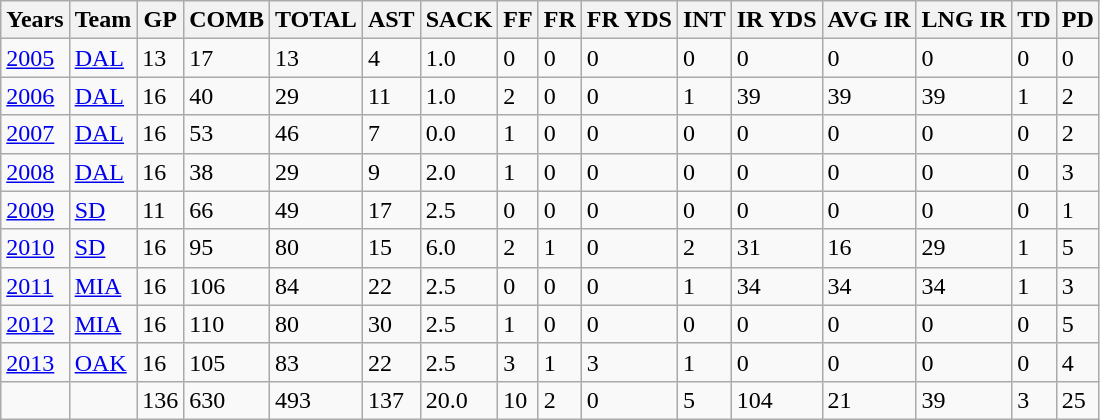<table class="wikitable">
<tr>
<th>Years</th>
<th>Team</th>
<th>GP</th>
<th>COMB</th>
<th>TOTAL</th>
<th>AST</th>
<th>SACK</th>
<th>FF</th>
<th>FR</th>
<th>FR YDS</th>
<th>INT</th>
<th>IR YDS</th>
<th>AVG IR</th>
<th>LNG IR</th>
<th>TD</th>
<th>PD</th>
</tr>
<tr>
<td><a href='#'>2005</a></td>
<td><a href='#'>DAL</a></td>
<td>13</td>
<td>17</td>
<td>13</td>
<td>4</td>
<td>1.0</td>
<td>0</td>
<td>0</td>
<td>0</td>
<td>0</td>
<td>0</td>
<td>0</td>
<td>0</td>
<td>0</td>
<td>0</td>
</tr>
<tr>
<td><a href='#'>2006</a></td>
<td><a href='#'>DAL</a></td>
<td>16</td>
<td>40</td>
<td>29</td>
<td>11</td>
<td>1.0</td>
<td>2</td>
<td>0</td>
<td>0</td>
<td>1</td>
<td>39</td>
<td>39</td>
<td>39</td>
<td>1</td>
<td>2</td>
</tr>
<tr>
<td><a href='#'>2007</a></td>
<td><a href='#'>DAL</a></td>
<td>16</td>
<td>53</td>
<td>46</td>
<td>7</td>
<td>0.0</td>
<td>1</td>
<td>0</td>
<td>0</td>
<td>0</td>
<td>0</td>
<td>0</td>
<td>0</td>
<td>0</td>
<td>2</td>
</tr>
<tr>
<td><a href='#'>2008</a></td>
<td><a href='#'>DAL</a></td>
<td>16</td>
<td>38</td>
<td>29</td>
<td>9</td>
<td>2.0</td>
<td>1</td>
<td>0</td>
<td>0</td>
<td>0</td>
<td>0</td>
<td>0</td>
<td>0</td>
<td>0</td>
<td>3</td>
</tr>
<tr>
<td><a href='#'>2009</a></td>
<td><a href='#'>SD</a></td>
<td>11</td>
<td>66</td>
<td>49</td>
<td>17</td>
<td>2.5</td>
<td>0</td>
<td>0</td>
<td>0</td>
<td>0</td>
<td>0</td>
<td>0</td>
<td>0</td>
<td>0</td>
<td>1</td>
</tr>
<tr>
<td><a href='#'>2010</a></td>
<td><a href='#'>SD</a></td>
<td>16</td>
<td>95</td>
<td>80</td>
<td>15</td>
<td>6.0</td>
<td>2</td>
<td>1</td>
<td>0</td>
<td>2</td>
<td>31</td>
<td>16</td>
<td>29</td>
<td>1</td>
<td>5</td>
</tr>
<tr>
<td><a href='#'>2011</a></td>
<td><a href='#'>MIA</a></td>
<td>16</td>
<td>106</td>
<td>84</td>
<td>22</td>
<td>2.5</td>
<td>0</td>
<td>0</td>
<td>0</td>
<td>1</td>
<td>34</td>
<td>34</td>
<td>34</td>
<td>1</td>
<td>3</td>
</tr>
<tr>
<td><a href='#'>2012</a></td>
<td><a href='#'>MIA</a></td>
<td>16</td>
<td>110</td>
<td>80</td>
<td>30</td>
<td>2.5</td>
<td>1</td>
<td>0</td>
<td>0</td>
<td>0</td>
<td>0</td>
<td>0</td>
<td>0</td>
<td>0</td>
<td>5</td>
</tr>
<tr>
<td><a href='#'>2013</a></td>
<td><a href='#'>OAK</a></td>
<td>16</td>
<td>105</td>
<td>83</td>
<td>22</td>
<td>2.5</td>
<td>3</td>
<td>1</td>
<td>3</td>
<td>1</td>
<td>0</td>
<td>0</td>
<td>0</td>
<td>0</td>
<td>4</td>
</tr>
<tr>
<td></td>
<td></td>
<td>136</td>
<td>630</td>
<td>493</td>
<td>137</td>
<td>20.0</td>
<td>10</td>
<td>2</td>
<td>0</td>
<td>5</td>
<td>104</td>
<td>21</td>
<td>39</td>
<td>3</td>
<td>25</td>
</tr>
</table>
